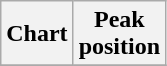<table class="wikitable sortable plainrowheaders" style="text-align:center">
<tr>
<th scope="col">Chart</th>
<th scope="col">Peak<br> position</th>
</tr>
<tr>
</tr>
</table>
